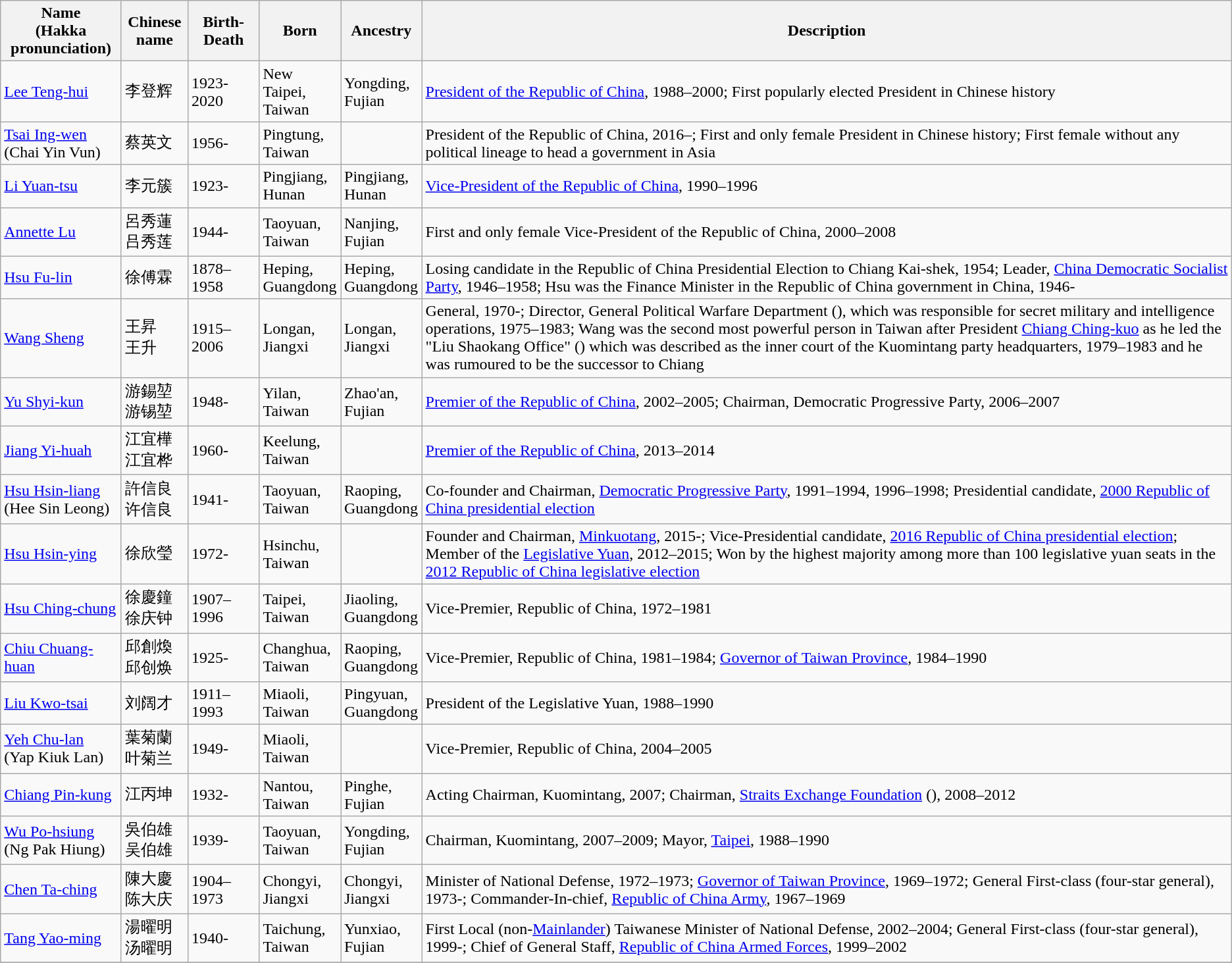<table class="wikitable">
<tr>
<th width="115">Name<br>(Hakka pronunciation)</th>
<th width="60">Chinese name</th>
<th width="65">Birth-Death</th>
<th width="75">Born</th>
<th width="75">Ancestry</th>
<th>Description</th>
</tr>
<tr>
<td><a href='#'>Lee Teng-hui</a></td>
<td>李登辉</td>
<td>1923-2020</td>
<td>New Taipei, Taiwan</td>
<td>Yongding, Fujian</td>
<td><a href='#'>President of the Republic of China</a>, 1988–2000; First popularly elected President in Chinese history</td>
</tr>
<tr>
<td><a href='#'>Tsai Ing-wen</a><br>(Chai Yin Vun)</td>
<td>蔡英文</td>
<td>1956-</td>
<td>Pingtung, Taiwan</td>
<td></td>
<td>President of the Republic of China, 2016–; First and only female President in Chinese history; First female without any political lineage to head a government in Asia</td>
</tr>
<tr>
<td><a href='#'>Li Yuan-tsu</a></td>
<td>李元簇</td>
<td>1923-</td>
<td>Pingjiang, Hunan</td>
<td>Pingjiang, Hunan</td>
<td><a href='#'>Vice-President of the Republic of China</a>, 1990–1996</td>
</tr>
<tr>
<td><a href='#'>Annette Lu</a></td>
<td>呂秀蓮<br>吕秀莲</td>
<td>1944-</td>
<td>Taoyuan, Taiwan</td>
<td>Nanjing, Fujian</td>
<td>First and only female Vice-President of the Republic of China, 2000–2008</td>
</tr>
<tr>
<td><a href='#'>Hsu Fu-lin</a></td>
<td>徐傅霖</td>
<td>1878–1958</td>
<td>Heping, Guangdong</td>
<td>Heping, Guangdong</td>
<td>Losing candidate in the Republic of China Presidential Election to Chiang Kai-shek, 1954; Leader, <a href='#'>China Democratic Socialist Party</a>, 1946–1958; Hsu was the Finance Minister in the Republic of China government in China, 1946-</td>
</tr>
<tr>
<td><a href='#'>Wang Sheng</a></td>
<td>王昇<br>王升</td>
<td>1915–2006</td>
<td>Longan, Jiangxi</td>
<td>Longan, Jiangxi</td>
<td>General, 1970-; Director, General Political Warfare Department (), which was responsible for secret military and intelligence operations, 1975–1983; Wang was the second most powerful person in Taiwan after President <a href='#'>Chiang Ching-kuo</a> as he led the "Liu Shaokang Office" () which was described as the inner court of the Kuomintang party headquarters, 1979–1983 and he was rumoured to be the successor to Chiang</td>
</tr>
<tr>
<td><a href='#'>Yu Shyi-kun</a></td>
<td>游錫堃<br>游锡堃</td>
<td>1948-</td>
<td>Yilan, Taiwan</td>
<td>Zhao'an, Fujian</td>
<td><a href='#'>Premier of the Republic of China</a>, 2002–2005; Chairman, Democratic Progressive Party, 2006–2007</td>
</tr>
<tr>
<td><a href='#'>Jiang Yi-huah</a></td>
<td>江宜樺<br>江宜桦</td>
<td>1960-</td>
<td>Keelung, Taiwan</td>
<td></td>
<td><a href='#'>Premier of the Republic of China</a>, 2013–2014</td>
</tr>
<tr>
<td><a href='#'>Hsu Hsin-liang</a><br>(Hee Sin Leong)</td>
<td>許信良<br>许信良</td>
<td>1941-</td>
<td>Taoyuan, Taiwan</td>
<td>Raoping, Guangdong</td>
<td>Co-founder and Chairman, <a href='#'>Democratic Progressive Party</a>, 1991–1994, 1996–1998; Presidential candidate, <a href='#'>2000 Republic of China presidential election</a></td>
</tr>
<tr>
<td><a href='#'>Hsu Hsin-ying</a></td>
<td>徐欣瑩</td>
<td>1972-</td>
<td>Hsinchu, Taiwan</td>
<td></td>
<td>Founder and Chairman, <a href='#'>Minkuotang</a>, 2015-; Vice-Presidential candidate, <a href='#'>2016 Republic of China presidential election</a>; Member of the <a href='#'>Legislative Yuan</a>, 2012–2015; Won by the highest majority among more than 100 legislative yuan seats in the <a href='#'>2012 Republic of China legislative election</a></td>
</tr>
<tr>
<td><a href='#'>Hsu Ching-chung</a></td>
<td>徐慶鐘<br>徐庆钟</td>
<td>1907–1996</td>
<td>Taipei, Taiwan</td>
<td>Jiaoling, Guangdong</td>
<td>Vice-Premier, Republic of China, 1972–1981</td>
</tr>
<tr>
<td><a href='#'>Chiu Chuang-huan</a></td>
<td>邱創煥<br>邱创焕</td>
<td>1925-</td>
<td>Changhua, Taiwan</td>
<td>Raoping, Guangdong</td>
<td>Vice-Premier, Republic of China, 1981–1984; <a href='#'>Governor of Taiwan Province</a>, 1984–1990</td>
</tr>
<tr>
<td><a href='#'>Liu Kwo-tsai</a></td>
<td>刘阔才</td>
<td>1911–1993</td>
<td>Miaoli, Taiwan</td>
<td>Pingyuan, Guangdong</td>
<td>President of the Legislative Yuan, 1988–1990</td>
</tr>
<tr>
<td><a href='#'>Yeh Chu-lan</a><br>(Yap Kiuk Lan)</td>
<td>葉菊蘭<br>叶菊兰</td>
<td>1949-</td>
<td>Miaoli, Taiwan</td>
<td></td>
<td>Vice-Premier, Republic of China, 2004–2005</td>
</tr>
<tr>
<td><a href='#'>Chiang Pin-kung</a></td>
<td>江丙坤</td>
<td>1932-</td>
<td>Nantou, Taiwan</td>
<td>Pinghe, Fujian</td>
<td>Acting Chairman, Kuomintang, 2007; Chairman, <a href='#'>Straits Exchange Foundation</a> (), 2008–2012</td>
</tr>
<tr>
<td><a href='#'>Wu Po-hsiung</a><br>(Ng Pak Hiung)</td>
<td>吳伯雄<br>吴伯雄</td>
<td>1939-</td>
<td>Taoyuan, Taiwan</td>
<td>Yongding, Fujian</td>
<td>Chairman, Kuomintang, 2007–2009; Mayor, <a href='#'>Taipei</a>, 1988–1990</td>
</tr>
<tr>
<td><a href='#'>Chen Ta-ching</a></td>
<td>陳大慶<br>陈大庆</td>
<td>1904–1973</td>
<td>Chongyi, Jiangxi</td>
<td>Chongyi, Jiangxi</td>
<td>Minister of National Defense, 1972–1973; <a href='#'>Governor of Taiwan Province</a>, 1969–1972; General First-class (four-star general), 1973-; Commander-In-chief, <a href='#'>Republic of China Army</a>, 1967–1969</td>
</tr>
<tr>
<td><a href='#'>Tang Yao-ming</a></td>
<td>湯曜明<br>汤曜明</td>
<td>1940-</td>
<td>Taichung, Taiwan</td>
<td>Yunxiao, Fujian</td>
<td>First Local (non-<a href='#'>Mainlander</a>) Taiwanese Minister of National Defense, 2002–2004; General First-class (four-star general), 1999-; Chief of General Staff, <a href='#'>Republic of China Armed Forces</a>, 1999–2002</td>
</tr>
<tr>
</tr>
</table>
